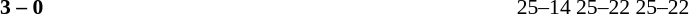<table width=100% cellspacing=1>
<tr>
<th width=20%></th>
<th width=12%></th>
<th width=20%></th>
<th width=33%></th>
<td></td>
</tr>
<tr style=font-size:90%>
<td align=right><strong></strong></td>
<td align=center><strong>3 – 0</strong></td>
<td></td>
<td>25–14 25–22 25–22</td>
</tr>
</table>
